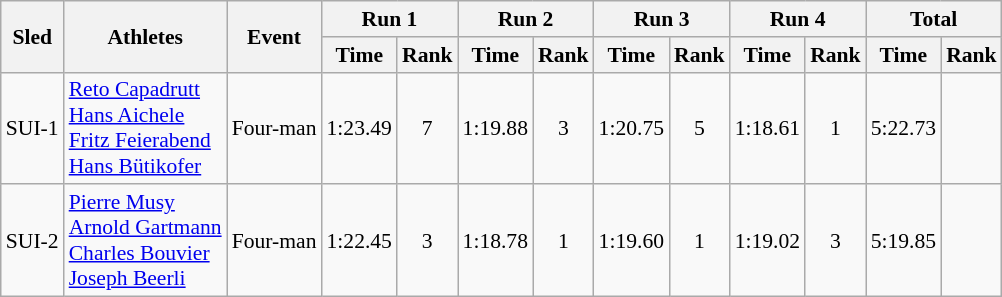<table class="wikitable" border="1" style="font-size:90%">
<tr>
<th rowspan="2">Sled</th>
<th rowspan="2">Athletes</th>
<th rowspan="2">Event</th>
<th colspan="2">Run 1</th>
<th colspan="2">Run 2</th>
<th colspan="2">Run 3</th>
<th colspan="2">Run 4</th>
<th colspan="2">Total</th>
</tr>
<tr>
<th>Time</th>
<th>Rank</th>
<th>Time</th>
<th>Rank</th>
<th>Time</th>
<th>Rank</th>
<th>Time</th>
<th>Rank</th>
<th>Time</th>
<th>Rank</th>
</tr>
<tr>
<td align="center">SUI-1</td>
<td><a href='#'>Reto Capadrutt</a><br><a href='#'>Hans Aichele</a><br><a href='#'>Fritz Feierabend</a><br><a href='#'>Hans Bütikofer</a></td>
<td>Four-man</td>
<td align="center">1:23.49</td>
<td align="center">7</td>
<td align="center">1:19.88</td>
<td align="center">3</td>
<td align="center">1:20.75</td>
<td align="center">5</td>
<td align="center">1:18.61</td>
<td align="center">1</td>
<td align="center">5:22.73</td>
<td align="center"></td>
</tr>
<tr>
<td align="center">SUI-2</td>
<td><a href='#'>Pierre Musy</a><br><a href='#'>Arnold Gartmann</a><br><a href='#'>Charles Bouvier</a><br><a href='#'>Joseph Beerli</a></td>
<td>Four-man</td>
<td align="center">1:22.45</td>
<td align="center">3</td>
<td align="center">1:18.78</td>
<td align="center">1</td>
<td align="center">1:19.60</td>
<td align="center">1</td>
<td align="center">1:19.02</td>
<td align="center">3</td>
<td align="center">5:19.85</td>
<td align="center"></td>
</tr>
</table>
